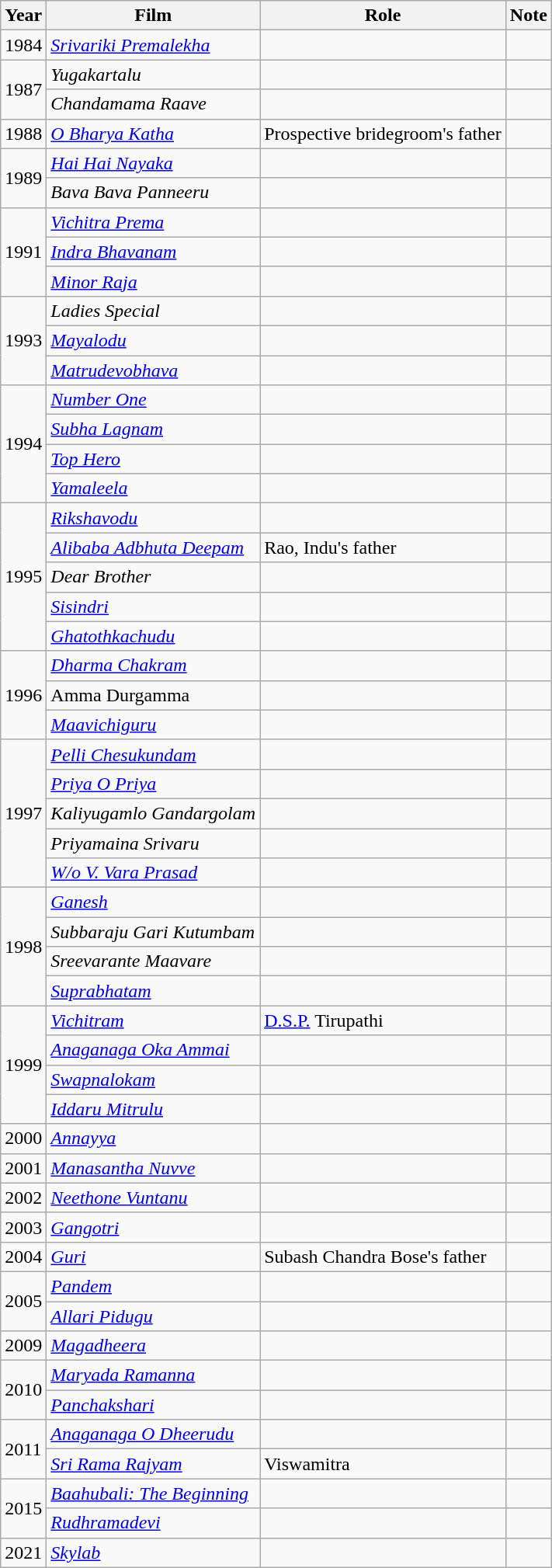<table class="wikitable">
<tr>
<th>Year</th>
<th>Film</th>
<th>Role</th>
<th>Note</th>
</tr>
<tr>
<td>1984</td>
<td><em><a href='#'>Srivariki Premalekha</a></em></td>
<td></td>
<td></td>
</tr>
<tr>
<td rowspan="2">1987</td>
<td><em>Yugakartalu</em></td>
<td></td>
<td></td>
</tr>
<tr>
<td><em>Chandamama Raave</em></td>
<td></td>
<td></td>
</tr>
<tr>
<td>1988</td>
<td><em><a href='#'>O Bharya Katha</a></em></td>
<td>Prospective bridegroom's father</td>
<td></td>
</tr>
<tr>
<td rowspan="2">1989</td>
<td><em><a href='#'>Hai Hai Nayaka</a></em></td>
<td></td>
<td></td>
</tr>
<tr>
<td><em>Bava Bava Panneeru</em></td>
<td></td>
<td></td>
</tr>
<tr>
<td rowspan="3">1991</td>
<td><em><a href='#'>Vichitra Prema</a></em></td>
<td></td>
<td></td>
</tr>
<tr>
<td><em><a href='#'>Indra Bhavanam</a></em></td>
<td></td>
<td></td>
</tr>
<tr>
<td><em><a href='#'>Minor Raja</a></em></td>
<td></td>
<td></td>
</tr>
<tr>
<td rowspan="3">1993</td>
<td><em>Ladies Special</em></td>
<td></td>
<td></td>
</tr>
<tr>
<td><em><a href='#'>Mayalodu</a></em></td>
<td></td>
<td></td>
</tr>
<tr>
<td><em><a href='#'>Matrudevobhava</a></em></td>
<td></td>
<td></td>
</tr>
<tr>
<td rowspan="4">1994</td>
<td><em><a href='#'>Number One</a></em></td>
<td></td>
<td></td>
</tr>
<tr>
<td><em><a href='#'>Subha Lagnam</a></em></td>
<td></td>
<td></td>
</tr>
<tr>
<td><em><a href='#'>Top Hero</a></em></td>
<td></td>
<td></td>
</tr>
<tr>
<td><em><a href='#'>Yamaleela</a></em></td>
<td></td>
<td></td>
</tr>
<tr>
<td rowspan="5">1995</td>
<td><em><a href='#'>Rikshavodu</a></em></td>
<td></td>
<td></td>
</tr>
<tr>
<td><em><a href='#'>Alibaba Adbhuta Deepam</a></em></td>
<td>Rao, Indu's father</td>
<td></td>
</tr>
<tr>
<td><em>Dear Brother</em></td>
<td></td>
<td></td>
</tr>
<tr>
<td><em><a href='#'>Sisindri</a></em></td>
<td></td>
<td></td>
</tr>
<tr>
<td><em><a href='#'>Ghatothkachudu</a></em></td>
<td></td>
<td></td>
</tr>
<tr>
<td rowspan="3">1996</td>
<td><em><a href='#'>Dharma Chakram</a></em></td>
<td></td>
<td></td>
</tr>
<tr>
<td>Amma Durgamma</td>
<td></td>
<td></td>
</tr>
<tr>
<td><em><a href='#'>Maavichiguru</a></em></td>
<td></td>
<td></td>
</tr>
<tr>
<td rowspan="5">1997</td>
<td><em><a href='#'>Pelli Chesukundam</a></em></td>
<td></td>
<td></td>
</tr>
<tr>
<td><em><a href='#'>Priya O Priya</a></em></td>
<td></td>
<td></td>
</tr>
<tr>
<td><em>Kaliyugamlo Gandargolam</em></td>
<td></td>
<td></td>
</tr>
<tr>
<td><em>Priyamaina Srivaru</em></td>
<td></td>
<td></td>
</tr>
<tr>
<td><em><a href='#'>W/o V. Vara Prasad</a></em></td>
<td></td>
<td></td>
</tr>
<tr>
<td rowspan="4">1998</td>
<td><em><a href='#'>Ganesh</a></em></td>
<td></td>
<td></td>
</tr>
<tr>
<td><em>Subbaraju Gari Kutumbam</em></td>
<td></td>
<td></td>
</tr>
<tr>
<td><em>Sreevarante Maavare</em></td>
<td></td>
<td></td>
</tr>
<tr>
<td><em><a href='#'>Suprabhatam</a></em></td>
<td></td>
<td></td>
</tr>
<tr>
<td rowspan="4">1999</td>
<td><em><a href='#'>Vichitram</a></em></td>
<td><a href='#'>D.S.P.</a> Tirupathi</td>
<td></td>
</tr>
<tr>
<td><em><a href='#'>Anaganaga Oka Ammai</a></em></td>
<td></td>
<td></td>
</tr>
<tr>
<td><a href='#'><em>Swapnalokam</em></a></td>
<td></td>
<td></td>
</tr>
<tr>
<td><em><a href='#'>Iddaru Mitrulu</a></em></td>
<td></td>
<td></td>
</tr>
<tr>
<td>2000</td>
<td><em><a href='#'>Annayya</a></em></td>
<td></td>
<td></td>
</tr>
<tr>
<td>2001</td>
<td><em><a href='#'>Manasantha Nuvve</a></em></td>
<td></td>
<td></td>
</tr>
<tr>
<td>2002</td>
<td><em><a href='#'>Neethone Vuntanu</a></em></td>
<td></td>
<td></td>
</tr>
<tr>
<td>2003</td>
<td><a href='#'><em>Gangotri</em></a></td>
<td></td>
<td></td>
</tr>
<tr>
<td>2004</td>
<td><em><a href='#'>Guri</a></em></td>
<td>Subash Chandra Bose's father</td>
<td></td>
</tr>
<tr>
<td rowspan="2">2005</td>
<td><em><a href='#'>Pandem</a></em></td>
<td></td>
<td></td>
</tr>
<tr>
<td><em><a href='#'>Allari Pidugu</a></em></td>
<td></td>
<td></td>
</tr>
<tr>
<td>2009</td>
<td><em><a href='#'>Magadheera</a></em></td>
<td></td>
<td></td>
</tr>
<tr>
<td rowspan="2">2010</td>
<td><em><a href='#'>Maryada Ramanna</a></em></td>
<td></td>
<td></td>
</tr>
<tr>
<td><em><a href='#'>Panchakshari</a></em></td>
<td></td>
<td></td>
</tr>
<tr>
<td rowspan="2">2011</td>
<td><em><a href='#'>Anaganaga O Dheerudu</a></em></td>
<td></td>
<td></td>
</tr>
<tr>
<td><em><a href='#'>Sri Rama Rajyam</a></em></td>
<td>Viswamitra</td>
<td></td>
</tr>
<tr>
<td rowspan="2">2015</td>
<td><em><a href='#'>Baahubali: The Beginning</a></em></td>
<td></td>
<td></td>
</tr>
<tr>
<td><a href='#'><em>Rudhramadevi</em></a></td>
<td></td>
<td></td>
</tr>
<tr>
<td>2021</td>
<td><a href='#'><em>Skylab</em></a></td>
<td></td>
<td></td>
</tr>
</table>
